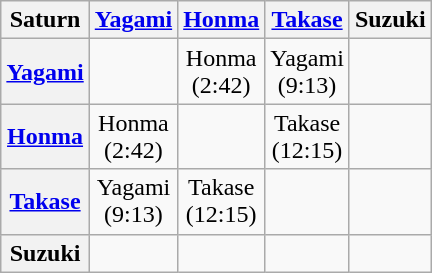<table class="wikitable" style="text-align:center; margin: 1em auto 1em auto">
<tr>
<th>Saturn</th>
<th><a href='#'>Yagami</a></th>
<th><a href='#'>Honma</a></th>
<th><a href='#'>Takase</a></th>
<th>Suzuki</th>
</tr>
<tr>
<th><a href='#'>Yagami</a></th>
<td></td>
<td>Honma<br>(2:42)</td>
<td>Yagami<br>(9:13)</td>
<td></td>
</tr>
<tr>
<th><a href='#'>Honma</a></th>
<td>Honma<br>(2:42)</td>
<td></td>
<td>Takase<br>(12:15)</td>
<td></td>
</tr>
<tr>
<th><a href='#'>Takase</a></th>
<td>Yagami<br>(9:13)</td>
<td>Takase<br>(12:15)</td>
<td></td>
<td></td>
</tr>
<tr>
<th>Suzuki</th>
<td></td>
<td></td>
<td></td>
<td></td>
</tr>
</table>
